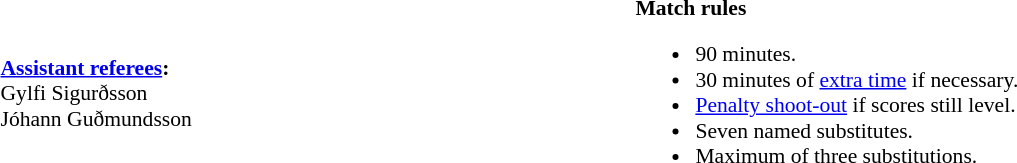<table width=100% style="font-size:90%">
<tr>
<td><br><strong><a href='#'>Assistant referees</a>:</strong>
<br>Gylfi Sigurðsson
<br>Jóhann Guðmundsson</td>
<td><br><strong>Match rules</strong><ul><li>90 minutes.</li><li>30 minutes of <a href='#'>extra time</a> if necessary.</li><li><a href='#'>Penalty shoot-out</a> if scores still level.</li><li>Seven named substitutes.</li><li>Maximum of three substitutions.</li></ul></td>
</tr>
</table>
